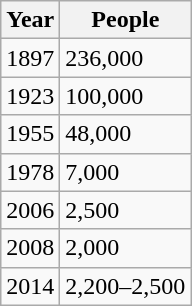<table class="wikitable">
<tr>
<th>Year</th>
<th>People</th>
</tr>
<tr>
<td>1897</td>
<td>236,000</td>
</tr>
<tr>
<td>1923</td>
<td>100,000</td>
</tr>
<tr>
<td>1955</td>
<td>48,000</td>
</tr>
<tr>
<td>1978</td>
<td>7,000</td>
</tr>
<tr>
<td>2006</td>
<td>2,500</td>
</tr>
<tr>
<td>2008</td>
<td>2,000</td>
</tr>
<tr>
<td>2014</td>
<td>2,200–2,500</td>
</tr>
</table>
